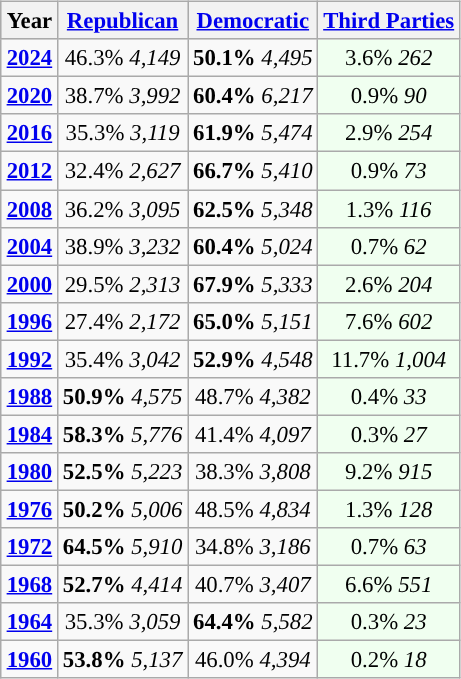<table class="wikitable" style="float:right; font-size:95%;">
<tr bgcolor=lightgrey>
<th>Year</th>
<th><a href='#'>Republican</a></th>
<th><a href='#'>Democratic</a></th>
<th><a href='#'>Third Parties</a></th>
</tr>
<tr>
<td style="text-align:center; "><strong><a href='#'>2024</a></strong></td>
<td style="text-align:center; ">46.3% <em>4,149</em></td>
<td style="text-align:center; "><strong>50.1%</strong> <em>4,495</em></td>
<td style="text-align:center; background:honeyDew;">3.6% <em>262</em></td>
</tr>
<tr>
<td style="text-align:center; "><strong><a href='#'>2020</a></strong></td>
<td style="text-align:center; ">38.7% <em>3,992</em></td>
<td style="text-align:center; "><strong>60.4%</strong>  <em>6,217</em></td>
<td style="text-align:center; background:honeyDew;">0.9% <em>90</em></td>
</tr>
<tr>
<td style="text-align:center; "><strong><a href='#'>2016</a></strong></td>
<td style="text-align:center; ">35.3% <em>3,119</em></td>
<td style="text-align:center; "><strong>61.9%</strong>  <em>5,474</em></td>
<td style="text-align:center; background:honeyDew;">2.9% <em>254</em></td>
</tr>
<tr>
<td style="text-align:center; "><strong><a href='#'>2012</a></strong></td>
<td style="text-align:center; ">32.4% <em>2,627</em></td>
<td style="text-align:center; "><strong>66.7%</strong>  <em>5,410</em></td>
<td style="text-align:center; background:honeyDew;">0.9% <em>73</em></td>
</tr>
<tr>
<td style="text-align:center; "><strong><a href='#'>2008</a></strong></td>
<td style="text-align:center; ">36.2% <em>3,095</em></td>
<td style="text-align:center; "><strong>62.5%</strong>  <em>5,348</em></td>
<td style="text-align:center; background:honeyDew;">1.3% <em>116</em></td>
</tr>
<tr>
<td style="text-align:center; "><strong><a href='#'>2004</a></strong></td>
<td style="text-align:center; ">38.9% <em>3,232</em></td>
<td style="text-align:center; "><strong>60.4%</strong>  <em>5,024</em></td>
<td style="text-align:center; background:honeyDew;">0.7% <em>62</em></td>
</tr>
<tr>
<td style="text-align:center; "><strong><a href='#'>2000</a></strong></td>
<td style="text-align:center; ">29.5% <em>2,313</em></td>
<td style="text-align:center; "><strong>67.9%</strong>  <em>5,333</em></td>
<td style="text-align:center; background:honeyDew;">2.6% <em>204</em></td>
</tr>
<tr>
<td style="text-align:center; "><strong><a href='#'>1996</a></strong></td>
<td style="text-align:center; ">27.4% <em>2,172</em></td>
<td style="text-align:center; "><strong>65.0%</strong>  <em>5,151</em></td>
<td style="text-align:center; background:honeyDew;">7.6% <em>602</em></td>
</tr>
<tr>
<td style="text-align:center; "><strong><a href='#'>1992</a></strong></td>
<td style="text-align:center; ">35.4% <em>3,042</em></td>
<td style="text-align:center; "><strong>52.9%</strong>  <em>4,548</em></td>
<td style="text-align:center; background:honeyDew;">11.7% <em>1,004</em></td>
</tr>
<tr>
<td style="text-align:center; "><strong><a href='#'>1988</a></strong></td>
<td style="text-align:center; "><strong>50.9%</strong> <em>4,575</em></td>
<td style="text-align:center; ">48.7%  <em>4,382</em></td>
<td style="text-align:center; background:honeyDew;">0.4% <em>33</em></td>
</tr>
<tr>
<td style="text-align:center; "><strong><a href='#'>1984</a></strong></td>
<td style="text-align:center; "><strong>58.3%</strong> <em>5,776</em></td>
<td style="text-align:center; ">41.4%  <em>4,097</em></td>
<td style="text-align:center; background:honeyDew;">0.3% <em>27</em></td>
</tr>
<tr>
<td style="text-align:center; "><strong><a href='#'>1980</a></strong></td>
<td style="text-align:center; "><strong>52.5%</strong> <em>5,223</em></td>
<td style="text-align:center; ">38.3%  <em>3,808</em></td>
<td style="text-align:center; background:honeyDew;">9.2% <em>915</em></td>
</tr>
<tr>
<td style="text-align:center; "><strong><a href='#'>1976</a></strong></td>
<td style="text-align:center; "><strong>50.2%</strong> <em>5,006</em></td>
<td style="text-align:center; ">48.5%  <em>4,834</em></td>
<td style="text-align:center; background:honeyDew;">1.3% <em>128</em></td>
</tr>
<tr>
<td style="text-align:center; "><strong><a href='#'>1972</a></strong></td>
<td style="text-align:center; "><strong>64.5%</strong> <em>5,910</em></td>
<td style="text-align:center; ">34.8%  <em>3,186</em></td>
<td style="text-align:center; background:honeyDew;">0.7% <em>63</em></td>
</tr>
<tr>
<td style="text-align:center; "><strong><a href='#'>1968</a></strong></td>
<td style="text-align:center; "><strong>52.7%</strong> <em>4,414</em></td>
<td style="text-align:center; ">40.7%  <em>3,407</em></td>
<td style="text-align:center; background:honeyDew;">6.6% <em>551</em></td>
</tr>
<tr>
<td style="text-align:center; "><strong><a href='#'>1964</a></strong></td>
<td style="text-align:center; ">35.3% <em>3,059</em></td>
<td style="text-align:center; "><strong>64.4%</strong>  <em>5,582</em></td>
<td style="text-align:center; background:honeyDew;">0.3% <em>23</em></td>
</tr>
<tr>
<td style="text-align:center; "><strong><a href='#'>1960</a></strong></td>
<td style="text-align:center; "><strong>53.8%</strong> <em>5,137</em></td>
<td style="text-align:center; ">46.0%  <em>4,394</em></td>
<td style="text-align:center; background:honeyDew;">0.2% <em>18</em></td>
</tr>
</table>
